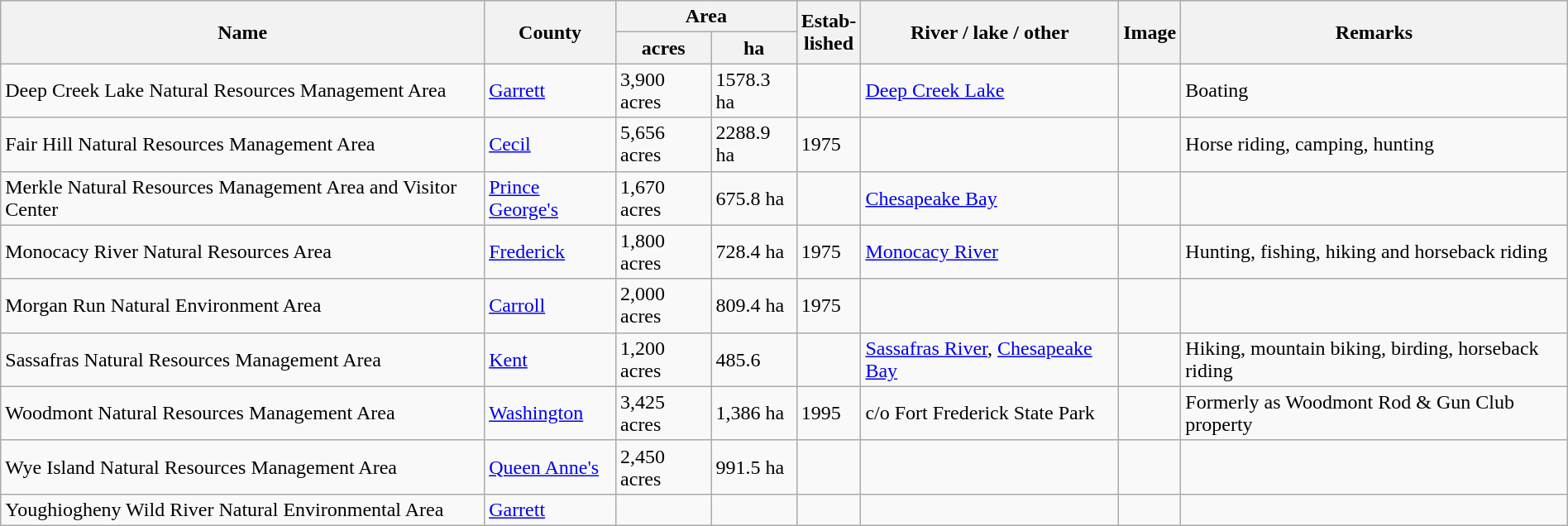<table class="wikitable sortable" style="width:100%">
<tr>
<th style="width:*;" rowspan="2">Name</th>
<th style="width:*;" rowspan="2">County</th>
<th style="width:*;" colspan="2">Area</th>
<th style="width:*;" rowspan="2">Estab-<br>lished</th>
<th style="width:*;" rowspan="2">River / lake / other</th>
<th style="width:*;" rowspan="2" class="unsortable">Image</th>
<th rowspan=2 class="unsortable">Remarks</th>
</tr>
<tr>
<th>acres</th>
<th>ha</th>
</tr>
<tr>
<td>Deep Creek Lake Natural Resources Management Area</td>
<td><a href='#'>Garrett</a></td>
<td>3,900 acres</td>
<td>1578.3 ha</td>
<td></td>
<td><a href='#'>Deep Creek Lake</a></td>
<td></td>
<td>Boating</td>
</tr>
<tr>
<td>Fair Hill Natural Resources Management Area</td>
<td><a href='#'>Cecil</a></td>
<td>5,656 acres</td>
<td>2288.9 ha</td>
<td>1975</td>
<td></td>
<td></td>
<td>Horse riding, camping, hunting</td>
</tr>
<tr>
<td>Merkle Natural Resources Management Area and Visitor Center</td>
<td><a href='#'>Prince George's</a></td>
<td>1,670 acres</td>
<td>675.8 ha</td>
<td></td>
<td><a href='#'>Chesapeake Bay</a></td>
<td></td>
<td></td>
</tr>
<tr>
<td>Monocacy River Natural Resources Area</td>
<td><a href='#'>Frederick</a></td>
<td>1,800 acres</td>
<td>728.4 ha</td>
<td>1975</td>
<td><a href='#'>Monocacy River</a></td>
<td></td>
<td>Hunting, fishing, hiking and horseback riding</td>
</tr>
<tr>
<td>Morgan Run Natural Environment Area</td>
<td><a href='#'>Carroll</a></td>
<td>2,000 acres</td>
<td>809.4 ha</td>
<td>1975</td>
<td></td>
<td></td>
<td></td>
</tr>
<tr>
<td>Sassafras Natural Resources Management Area</td>
<td><a href='#'>Kent</a></td>
<td>1,200 acres</td>
<td>485.6</td>
<td></td>
<td><a href='#'>Sassafras River</a>, <a href='#'>Chesapeake Bay</a></td>
<td></td>
<td>Hiking, mountain biking, birding, horseback riding</td>
</tr>
<tr>
<td>Woodmont Natural Resources Management Area</td>
<td><a href='#'>Washington</a></td>
<td>3,425 acres</td>
<td>1,386 ha</td>
<td>1995</td>
<td>c/o Fort Frederick State Park</td>
<td></td>
<td>Formerly as Woodmont Rod & Gun Club property</td>
</tr>
<tr>
<td>Wye Island Natural Resources Management Area</td>
<td><a href='#'>Queen Anne's</a></td>
<td>2,450 acres</td>
<td>991.5 ha</td>
<td></td>
<td></td>
<td></td>
<td></td>
</tr>
<tr>
<td>Youghiogheny Wild River Natural Environmental Area</td>
<td><a href='#'>Garrett</a></td>
<td></td>
<td></td>
<td></td>
<td></td>
<td></td>
<td></td>
</tr>
</table>
